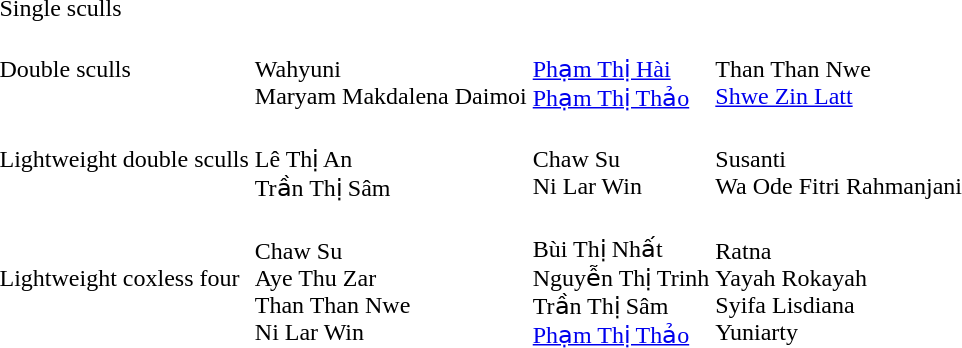<table>
<tr>
<td>Single sculls</td>
<td></td>
<td nowrap></td>
<td></td>
</tr>
<tr>
<td>Double sculls</td>
<td nowrap><br>Wahyuni<br>Maryam Makdalena Daimoi</td>
<td><br><a href='#'>Phạm Thị Hài</a><br><a href='#'>Phạm Thị Thảo</a></td>
<td><br>Than Than Nwe<br><a href='#'>Shwe Zin Latt</a></td>
</tr>
<tr>
<td>Lightweight double sculls</td>
<td><br>Lê Thị An<br>Trần Thị Sâm</td>
<td><br>Chaw Su<br>Ni Lar Win</td>
<td nowrap><br>Susanti<br>Wa Ode Fitri Rahmanjani</td>
</tr>
<tr>
<td>Lightweight coxless four</td>
<td><br>Chaw Su<br>Aye Thu Zar<br>Than Than Nwe<br>Ni Lar Win</td>
<td><br>Bùi Thị Nhất<br>Nguyễn Thị Trinh<br>Trần Thị Sâm<br><a href='#'>Phạm Thị Thảo</a></td>
<td><br>Ratna<br>Yayah Rokayah<br>Syifa Lisdiana<br>Yuniarty</td>
</tr>
</table>
